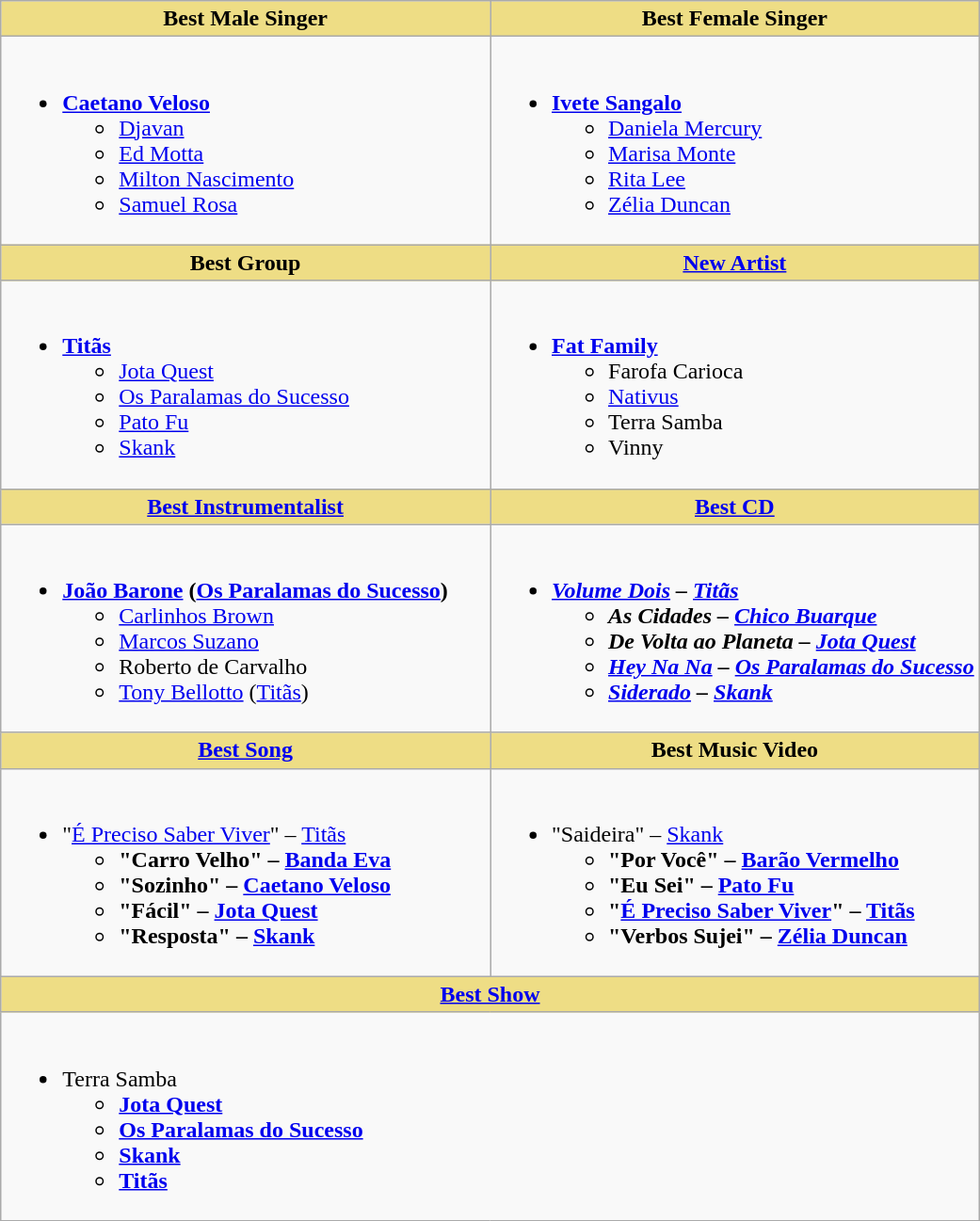<table class="wikitable" style="width=">
<tr>
<th scope="col" width="50%" style="background:#EEDD85;">Best Male Singer</th>
<th scope="col" width="50%" style="background:#EEDD85;">Best Female Singer</th>
</tr>
<tr>
<td style="vertical-align:top"><br><ul><li><strong><a href='#'>Caetano Veloso</a></strong><ul><li><a href='#'>Djavan</a></li><li><a href='#'>Ed Motta</a></li><li><a href='#'>Milton Nascimento</a></li><li><a href='#'>Samuel Rosa</a></li></ul></li></ul></td>
<td style="vertical-align:top"><br><ul><li><strong><a href='#'>Ivete Sangalo</a></strong><ul><li><a href='#'>Daniela Mercury</a></li><li><a href='#'>Marisa Monte</a></li><li><a href='#'>Rita Lee</a></li><li><a href='#'>Zélia Duncan</a></li></ul></li></ul></td>
</tr>
<tr>
<th scope="col" width="50%" style="background:#EEDD85;">Best Group</th>
<th scope="col" width="50%" style="background:#EEDD85;"><a href='#'>New Artist</a></th>
</tr>
<tr>
<td style="vertical-align:top"><br><ul><li><strong><a href='#'>Titãs</a></strong><ul><li><a href='#'>Jota Quest</a></li><li><a href='#'>Os Paralamas do Sucesso</a></li><li><a href='#'>Pato Fu</a></li><li><a href='#'>Skank</a></li></ul></li></ul></td>
<td style="vertical-align:top"><br><ul><li><strong><a href='#'>Fat Family</a></strong><ul><li>Farofa Carioca</li><li><a href='#'>Nativus</a></li><li>Terra Samba</li><li>Vinny</li></ul></li></ul></td>
</tr>
<tr>
<th scope="col" width="50%" style="background:#EEDD85;"><a href='#'>Best Instrumentalist</a></th>
<th scope="col" width="50%" style="background:#EEDD85;"><a href='#'>Best CD</a></th>
</tr>
<tr>
<td style="vertical-align:top"><br><ul><li><strong><a href='#'>João Barone</a> (<a href='#'>Os Paralamas do Sucesso</a>)</strong><ul><li><a href='#'>Carlinhos Brown</a></li><li><a href='#'>Marcos Suzano</a></li><li>Roberto de Carvalho</li><li><a href='#'>Tony Bellotto</a> (<a href='#'>Titãs</a>)</li></ul></li></ul></td>
<td style="vertical-align:top"><br><ul><li><strong><em><a href='#'>Volume Dois</a><em> – <a href='#'>Titãs</a><strong><ul><li></em>As Cidades<em> – <a href='#'>Chico Buarque</a></li><li></em>De Volta ao Planeta<em> – <a href='#'>Jota Quest</a></li><li></em><a href='#'>Hey Na Na</a><em> – <a href='#'>Os Paralamas do Sucesso</a></li><li></em><a href='#'>Siderado</a><em> – <a href='#'>Skank</a></li></ul></li></ul></td>
</tr>
<tr>
<th scope="col" width="50%" style="background:#EEDD85;"><a href='#'>Best Song</a></th>
<th scope="col" width="50%" style="background:#EEDD85;">Best Music Video</th>
</tr>
<tr>
<td style="vertical-align:top"><br><ul><li></strong>"<a href='#'>É Preciso Saber Viver</a>" – <a href='#'>Titãs</a><strong><ul><li>"Carro Velho" – <a href='#'>Banda Eva</a></li><li>"Sozinho" – <a href='#'>Caetano Veloso</a></li><li>"Fácil" – <a href='#'>Jota Quest</a></li><li>"Resposta" – <a href='#'>Skank</a></li></ul></li></ul></td>
<td style="vertical-align:top"><br><ul><li></strong>"Saideira" – <a href='#'>Skank</a><strong><ul><li>"Por Você" – <a href='#'>Barão Vermelho</a></li><li>"Eu Sei" – <a href='#'>Pato Fu</a></li><li>"<a href='#'>É Preciso Saber Viver</a>" – <a href='#'>Titãs</a></li><li>"Verbos Sujei" – <a href='#'>Zélia Duncan</a></li></ul></li></ul></td>
</tr>
<tr>
<th colspan="2" scope="col" width="50%" style="background:#EEDD85;"><a href='#'>Best Show</a></th>
</tr>
<tr>
<td colspan="2" style="vertical-align:top"><br><ul><li></strong>Terra Samba<strong><ul><li><a href='#'>Jota Quest</a></li><li><a href='#'>Os Paralamas do Sucesso</a></li><li><a href='#'>Skank</a></li><li><a href='#'>Titãs</a></li></ul></li></ul></td>
</tr>
</table>
